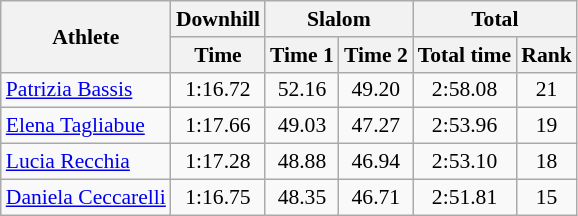<table class="wikitable" style="font-size:90%">
<tr>
<th rowspan="2">Athlete</th>
<th>Downhill</th>
<th colspan="2">Slalom</th>
<th colspan="2">Total</th>
</tr>
<tr>
<th>Time</th>
<th>Time 1</th>
<th>Time 2</th>
<th>Total time</th>
<th>Rank</th>
</tr>
<tr>
<td><a href='#'>Patrizia Bassis</a></td>
<td align="center">1:16.72</td>
<td align="center">52.16</td>
<td align="center">49.20</td>
<td align="center">2:58.08</td>
<td align="center">21</td>
</tr>
<tr>
<td><a href='#'>Elena Tagliabue</a></td>
<td align="center">1:17.66</td>
<td align="center">49.03</td>
<td align="center">47.27</td>
<td align="center">2:53.96</td>
<td align="center">19</td>
</tr>
<tr>
<td><a href='#'>Lucia Recchia</a></td>
<td align="center">1:17.28</td>
<td align="center">48.88</td>
<td align="center">46.94</td>
<td align="center">2:53.10</td>
<td align="center">18</td>
</tr>
<tr>
<td><a href='#'>Daniela Ceccarelli</a></td>
<td align="center">1:16.75</td>
<td align="center">48.35</td>
<td align="center">46.71</td>
<td align="center">2:51.81</td>
<td align="center">15</td>
</tr>
</table>
